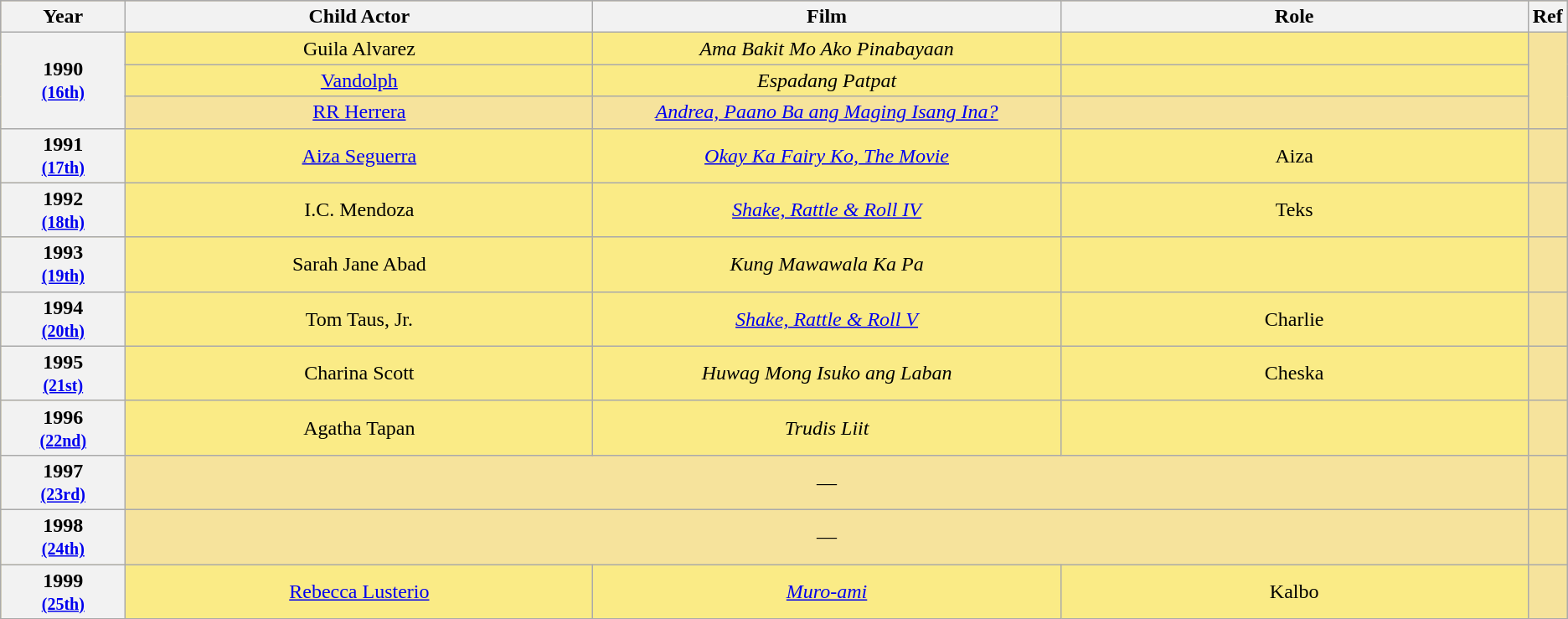<table class="wikitable" rowspan=2 style="text-align: center; background: #f6e39c">
<tr style="background:#bebebe;">
<th scope="col" style="width:8%;">Year</th>
<th scope="col" style="width:30%;">Child Actor</th>
<th scope="col" style="width:30%;">Film</th>
<th scope="col" style="width:30%;">Role</th>
<th scope="col" style="width:2%;">Ref</th>
</tr>
<tr>
<th scope="row" style="text-align:center" rowspan=3>1990 <br><small><a href='#'>(16th)</a> </small></th>
<td style="background:#FAEB86">Guila Alvarez</td>
<td style="background:#FAEB86"><em>Ama Bakit Mo Ako Pinabayaan</em></td>
<td style="background:#FAEB86"></td>
<td rowspan=3></td>
</tr>
<tr>
<td style="background:#FAEB86"><a href='#'>Vandolph</a></td>
<td style="background:#FAEB86"><em>Espadang Patpat</em></td>
<td style="background:#FAEB86"></td>
</tr>
<tr>
<td><a href='#'>RR Herrera</a></td>
<td><em><a href='#'>Andrea, Paano Ba ang Maging Isang Ina?</a></em></td>
<td></td>
</tr>
<tr>
<th scope="row" style="text-align:center">1991 <br><small><a href='#'>(17th)</a> </small></th>
<td style="background:#FAEB86"><a href='#'>Aiza Seguerra</a></td>
<td style="background:#FAEB86"><em><a href='#'>Okay Ka Fairy Ko, The Movie</a></em></td>
<td style="background:#FAEB86">Aiza</td>
<td></td>
</tr>
<tr>
<th scope="row" style="text-align:center">1992 <br><small><a href='#'>(18th)</a> </small></th>
<td style="background:#FAEB86">I.C. Mendoza</td>
<td style="background:#FAEB86"><em><a href='#'>Shake, Rattle & Roll IV</a></em></td>
<td style="background:#FAEB86">Teks</td>
<td></td>
</tr>
<tr>
<th scope="row" style="text-align:center">1993 <br><small><a href='#'>(19th)</a> </small></th>
<td style="background:#FAEB86">Sarah Jane Abad</td>
<td style="background:#FAEB86"><em>Kung Mawawala Ka Pa</em></td>
<td style="background:#FAEB86"></td>
<td></td>
</tr>
<tr>
<th scope="row" style="text-align:center">1994 <br><small><a href='#'>(20th)</a> </small></th>
<td style="background:#FAEB86">Tom Taus, Jr.</td>
<td style="background:#FAEB86"><em><a href='#'>Shake, Rattle & Roll V</a></em></td>
<td style="background:#FAEB86">Charlie</td>
<td></td>
</tr>
<tr>
<th scope="row" style="text-align:center">1995 <br><small><a href='#'>(21st)</a> </small></th>
<td style="background:#FAEB86">Charina Scott</td>
<td style="background:#FAEB86"><em>Huwag Mong Isuko ang Laban</em></td>
<td style="background:#FAEB86">Cheska</td>
<td></td>
</tr>
<tr>
<th scope="row" style="text-align:center">1996 <br><small><a href='#'>(22nd)</a> </small></th>
<td style="background:#FAEB86">Agatha Tapan</td>
<td style="background:#FAEB86"><em>Trudis Liit</em></td>
<td style="background:#FAEB86"></td>
<td></td>
</tr>
<tr>
<th scope="row" style="text-align:center">1997 <br><small><a href='#'>(23rd)</a> </small></th>
<td colspan=3>—</td>
<td></td>
</tr>
<tr>
<th scope="row" style="text-align:center">1998 <br><small><a href='#'>(24th)</a> </small></th>
<td colspan=3>—</td>
<td></td>
</tr>
<tr>
<th scope="row" style="text-align:center">1999 <br><small><a href='#'>(25th)</a> </small></th>
<td style="background:#FAEB86"><a href='#'>Rebecca Lusterio</a></td>
<td style="background:#FAEB86"><em><a href='#'>Muro-ami</a></em></td>
<td style="background:#FAEB86">Kalbo</td>
<td></td>
</tr>
</table>
